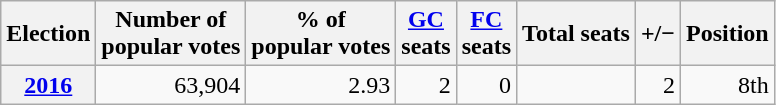<table class="wikitable" style="text-align: right;">
<tr align=center>
<th><strong>Election</strong></th>
<th>Number of<br>popular votes</th>
<th>% of<br>popular votes</th>
<th><a href='#'>GC</a><br>seats</th>
<th><a href='#'>FC</a><br>seats</th>
<th>Total seats</th>
<th>+/−</th>
<th>Position</th>
</tr>
<tr>
<th><a href='#'>2016</a></th>
<td>63,904</td>
<td>2.93</td>
<td>2</td>
<td>0</td>
<td></td>
<td>2</td>
<td>8th</td>
</tr>
</table>
